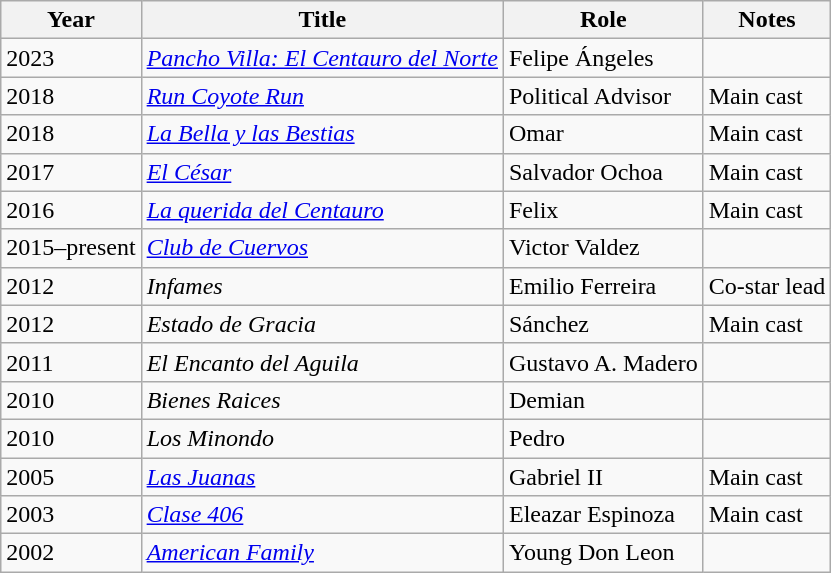<table class="wikitable sortable">
<tr>
<th>Year</th>
<th>Title</th>
<th>Role</th>
<th>Notes</th>
</tr>
<tr>
<td>2023</td>
<td><em><a href='#'>Pancho Villa: El Centauro del Norte</a></em></td>
<td>Felipe Ángeles</td>
<td></td>
</tr>
<tr>
<td>2018</td>
<td><em><a href='#'>Run Coyote Run</a></em></td>
<td>Political Advisor</td>
<td>Main cast</td>
</tr>
<tr>
<td>2018</td>
<td><em><a href='#'>La Bella y las Bestias</a></em></td>
<td>Omar</td>
<td>Main cast</td>
</tr>
<tr>
<td>2017</td>
<td><em><a href='#'>El César</a></em></td>
<td>Salvador Ochoa</td>
<td>Main cast</td>
</tr>
<tr>
<td>2016</td>
<td><em><a href='#'>La querida del Centauro</a></em></td>
<td>Felix</td>
<td>Main cast</td>
</tr>
<tr>
<td>2015–present</td>
<td><em><a href='#'>Club de Cuervos</a></em></td>
<td>Victor Valdez</td>
<td></td>
</tr>
<tr>
<td>2012</td>
<td><em>Infames</em></td>
<td>Emilio Ferreira</td>
<td>Co-star lead</td>
</tr>
<tr>
<td>2012</td>
<td><em>Estado de Gracia</em></td>
<td>Sánchez</td>
<td>Main cast</td>
</tr>
<tr>
<td>2011</td>
<td><em>El Encanto del Aguila</em></td>
<td>Gustavo A. Madero</td>
<td></td>
</tr>
<tr>
<td>2010</td>
<td><em>Bienes Raices</em></td>
<td>Demian</td>
<td></td>
</tr>
<tr>
<td>2010</td>
<td><em>Los Minondo</em></td>
<td>Pedro</td>
<td></td>
</tr>
<tr>
<td>2005</td>
<td><em><a href='#'>Las Juanas</a></em></td>
<td>Gabriel II</td>
<td>Main cast</td>
</tr>
<tr>
<td>2003</td>
<td><em><a href='#'>Clase 406</a></em></td>
<td>Eleazar Espinoza</td>
<td>Main cast</td>
</tr>
<tr>
<td>2002</td>
<td><em><a href='#'>American Family</a></em></td>
<td>Young Don Leon</td>
<td></td>
</tr>
</table>
